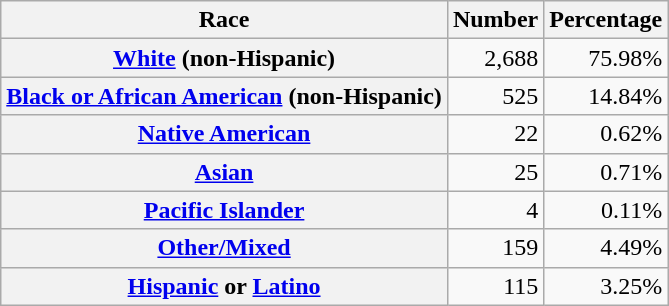<table class="wikitable" style="text-align:right">
<tr>
<th scope="col">Race</th>
<th scope="col">Number</th>
<th scope="col">Percentage</th>
</tr>
<tr>
<th scope="row"><a href='#'>White</a> (non-Hispanic)</th>
<td>2,688</td>
<td>75.98%</td>
</tr>
<tr>
<th scope="row"><a href='#'>Black or African American</a> (non-Hispanic)</th>
<td>525</td>
<td>14.84%</td>
</tr>
<tr>
<th scope="row"><a href='#'>Native American</a></th>
<td>22</td>
<td>0.62%</td>
</tr>
<tr>
<th scope="row"><a href='#'>Asian</a></th>
<td>25</td>
<td>0.71%</td>
</tr>
<tr>
<th scope="row"><a href='#'>Pacific Islander</a></th>
<td>4</td>
<td>0.11%</td>
</tr>
<tr>
<th scope="row"><a href='#'>Other/Mixed</a></th>
<td>159</td>
<td>4.49%</td>
</tr>
<tr>
<th scope="row"><a href='#'>Hispanic</a> or <a href='#'>Latino</a></th>
<td>115</td>
<td>3.25%</td>
</tr>
</table>
